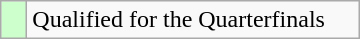<table class=wikitable width=240>
<tr>
<td width=10px style="background-color:#ccffcc;"></td>
<td>Qualified for the Quarterfinals</td>
</tr>
</table>
